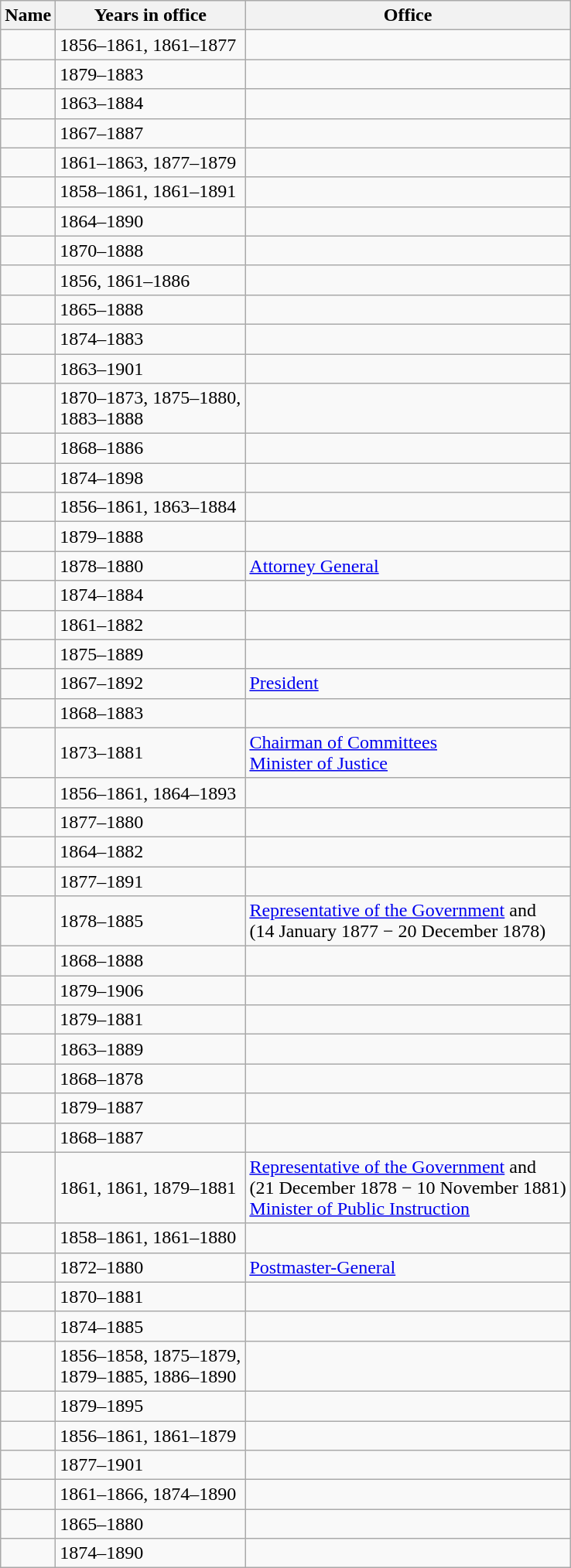<table class="wikitable sortable">
<tr>
<th>Name</th>
<th>Years in office</th>
<th>Office</th>
</tr>
<tr>
<td></td>
<td>1856–1861, 1861–1877</td>
<td></td>
</tr>
<tr>
<td></td>
<td>1879–1883</td>
<td></td>
</tr>
<tr>
<td></td>
<td>1863–1884</td>
<td></td>
</tr>
<tr>
<td></td>
<td>1867–1887</td>
<td></td>
</tr>
<tr>
<td></td>
<td>1861–1863, 1877–1879</td>
<td></td>
</tr>
<tr>
<td></td>
<td>1858–1861, 1861–1891</td>
<td></td>
</tr>
<tr>
<td></td>
<td>1864–1890</td>
<td></td>
</tr>
<tr>
<td></td>
<td>1870–1888</td>
<td></td>
</tr>
<tr>
<td></td>
<td>1856, 1861–1886</td>
<td></td>
</tr>
<tr>
<td></td>
<td>1865–1888</td>
<td></td>
</tr>
<tr>
<td></td>
<td>1874–1883</td>
<td></td>
</tr>
<tr>
<td></td>
<td>1863–1901</td>
<td></td>
</tr>
<tr>
<td></td>
<td>1870–1873, 1875–1880,<br>1883–1888</td>
<td></td>
</tr>
<tr>
<td></td>
<td>1868–1886</td>
<td></td>
</tr>
<tr>
<td></td>
<td>1874–1898</td>
<td></td>
</tr>
<tr>
<td></td>
<td>1856–1861, 1863–1884</td>
<td></td>
</tr>
<tr>
<td></td>
<td>1879–1888</td>
<td></td>
</tr>
<tr>
<td></td>
<td>1878–1880</td>
<td><a href='#'>Attorney General</a> </td>
</tr>
<tr>
<td></td>
<td>1874–1884</td>
<td></td>
</tr>
<tr>
<td></td>
<td>1861–1882</td>
<td></td>
</tr>
<tr>
<td></td>
<td>1875–1889</td>
<td></td>
</tr>
<tr>
<td></td>
<td>1867–1892</td>
<td><a href='#'>President</a></td>
</tr>
<tr>
<td></td>
<td>1868–1883</td>
<td></td>
</tr>
<tr>
<td></td>
<td>1873–1881</td>
<td><a href='#'>Chairman of Committees</a> <br><a href='#'>Minister of Justice</a> </td>
</tr>
<tr>
<td></td>
<td>1856–1861, 1864–1893</td>
<td></td>
</tr>
<tr>
<td></td>
<td>1877–1880</td>
<td></td>
</tr>
<tr>
<td></td>
<td>1864–1882</td>
<td></td>
</tr>
<tr>
<td></td>
<td>1877–1891</td>
<td></td>
</tr>
<tr>
<td></td>
<td>1878–1885</td>
<td><a href='#'>Representative of the Government</a> and <br>(14 January 1877 − 20 December 1878)</td>
</tr>
<tr>
<td></td>
<td>1868–1888</td>
<td></td>
</tr>
<tr>
<td></td>
<td>1879–1906</td>
<td></td>
</tr>
<tr>
<td></td>
<td>1879–1881</td>
<td></td>
</tr>
<tr>
<td></td>
<td>1863–1889</td>
<td></td>
</tr>
<tr>
<td></td>
<td>1868–1878</td>
<td></td>
</tr>
<tr>
<td></td>
<td>1879–1887</td>
<td></td>
</tr>
<tr>
<td></td>
<td>1868–1887</td>
<td></td>
</tr>
<tr>
<td></td>
<td>1861, 1861, 1879–1881</td>
<td><a href='#'>Representative of the Government</a> and <br>(21 December 1878 − 10 November 1881)<br><a href='#'>Minister of Public Instruction</a> </td>
</tr>
<tr>
<td></td>
<td>1858–1861, 1861–1880</td>
<td></td>
</tr>
<tr>
<td></td>
<td>1872–1880</td>
<td><a href='#'>Postmaster-General</a> </td>
</tr>
<tr>
<td></td>
<td>1870–1881</td>
<td></td>
</tr>
<tr>
<td></td>
<td>1874–1885</td>
<td></td>
</tr>
<tr>
<td></td>
<td>1856–1858, 1875–1879,<br>1879–1885, 1886–1890</td>
<td></td>
</tr>
<tr>
<td></td>
<td>1879–1895</td>
<td></td>
</tr>
<tr>
<td></td>
<td>1856–1861, 1861–1879</td>
<td></td>
</tr>
<tr>
<td></td>
<td>1877–1901</td>
<td></td>
</tr>
<tr>
<td></td>
<td>1861–1866, 1874–1890</td>
<td></td>
</tr>
<tr>
<td></td>
<td>1865–1880</td>
<td></td>
</tr>
<tr>
<td></td>
<td>1874–1890</td>
<td></td>
</tr>
</table>
